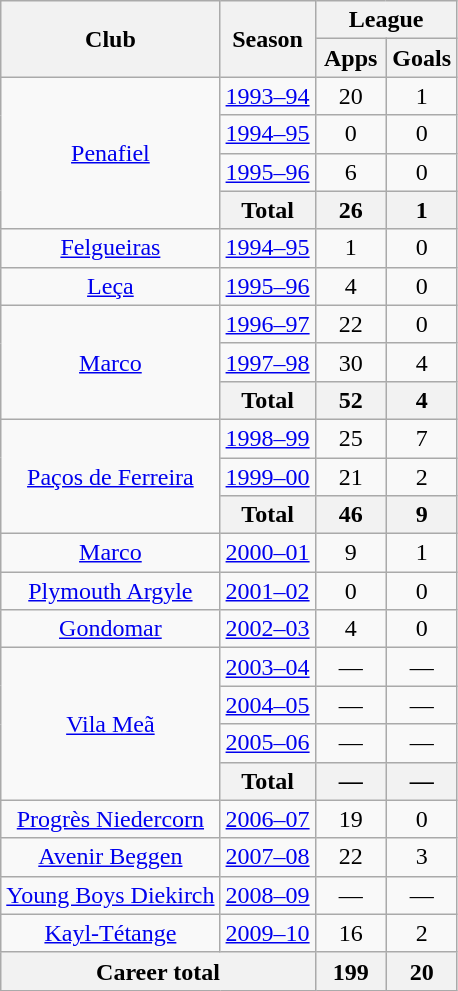<table class="wikitable" style="text-align:center">
<tr>
<th rowspan="2">Club</th>
<th rowspan="2">Season</th>
<th colspan="2">League</th>
</tr>
<tr>
<th width="40">Apps</th>
<th width="40">Goals</th>
</tr>
<tr>
<td rowspan="4"><a href='#'>Penafiel</a></td>
<td><a href='#'>1993–94</a></td>
<td>20</td>
<td>1</td>
</tr>
<tr>
<td><a href='#'>1994–95</a></td>
<td>0</td>
<td>0</td>
</tr>
<tr>
<td><a href='#'>1995–96</a></td>
<td>6</td>
<td>0</td>
</tr>
<tr>
<th>Total</th>
<th>26</th>
<th>1</th>
</tr>
<tr>
<td><a href='#'>Felgueiras</a></td>
<td><a href='#'>1994–95</a></td>
<td>1</td>
<td>0</td>
</tr>
<tr>
<td><a href='#'>Leça</a></td>
<td><a href='#'>1995–96</a></td>
<td>4</td>
<td>0</td>
</tr>
<tr>
<td rowspan="3"><a href='#'>Marco</a></td>
<td><a href='#'>1996–97</a></td>
<td>22</td>
<td>0</td>
</tr>
<tr>
<td><a href='#'>1997–98</a></td>
<td>30</td>
<td>4</td>
</tr>
<tr>
<th>Total</th>
<th>52</th>
<th>4</th>
</tr>
<tr>
<td rowspan="3"><a href='#'>Paços de Ferreira</a></td>
<td><a href='#'>1998–99</a></td>
<td>25</td>
<td>7</td>
</tr>
<tr>
<td><a href='#'>1999–00</a></td>
<td>21</td>
<td>2</td>
</tr>
<tr>
<th>Total</th>
<th>46</th>
<th>9</th>
</tr>
<tr>
<td><a href='#'>Marco</a></td>
<td><a href='#'>2000–01</a></td>
<td>9</td>
<td>1</td>
</tr>
<tr>
<td><a href='#'>Plymouth Argyle</a></td>
<td><a href='#'>2001–02</a></td>
<td>0</td>
<td>0</td>
</tr>
<tr>
<td><a href='#'>Gondomar</a></td>
<td><a href='#'>2002–03</a></td>
<td>4</td>
<td>0</td>
</tr>
<tr>
<td rowspan="4"><a href='#'>Vila Meã</a></td>
<td><a href='#'>2003–04</a></td>
<td>—</td>
<td>—</td>
</tr>
<tr>
<td><a href='#'>2004–05</a></td>
<td>—</td>
<td>—</td>
</tr>
<tr>
<td><a href='#'>2005–06</a></td>
<td>—</td>
<td>—</td>
</tr>
<tr>
<th>Total</th>
<th>—</th>
<th>—</th>
</tr>
<tr>
<td><a href='#'>Progrès Niedercorn</a></td>
<td><a href='#'>2006–07</a></td>
<td>19</td>
<td>0</td>
</tr>
<tr>
<td><a href='#'>Avenir Beggen</a></td>
<td><a href='#'>2007–08</a></td>
<td>22</td>
<td>3</td>
</tr>
<tr>
<td><a href='#'>Young Boys Diekirch</a></td>
<td><a href='#'>2008–09</a></td>
<td>—</td>
<td>—</td>
</tr>
<tr>
<td><a href='#'>Kayl-Tétange</a></td>
<td><a href='#'>2009–10</a></td>
<td>16</td>
<td>2</td>
</tr>
<tr>
<th colspan="2">Career total</th>
<th>199</th>
<th>20</th>
</tr>
</table>
